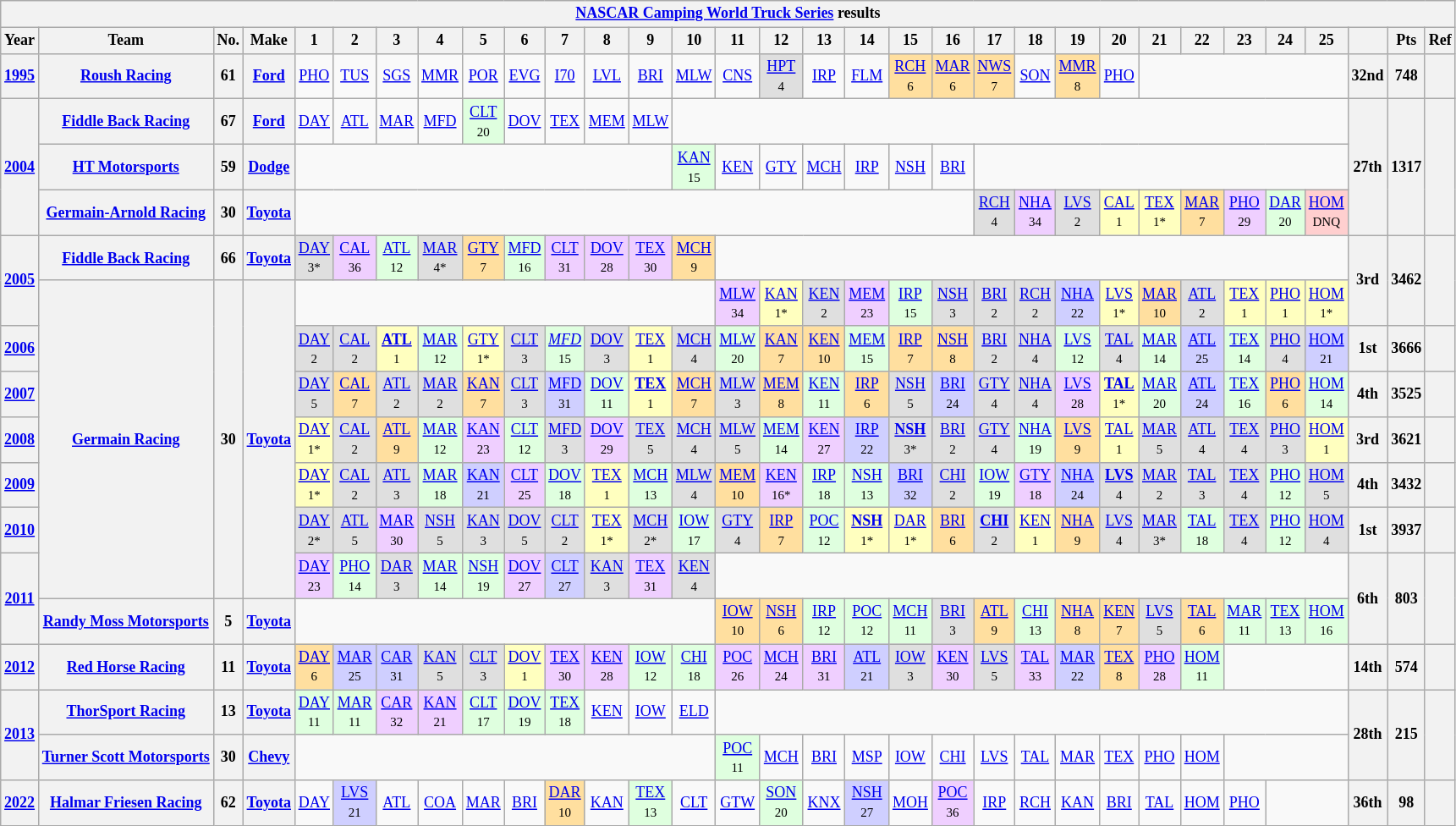<table class="wikitable" style="text-align:center; font-size:75%">
<tr>
<th colspan=45><a href='#'>NASCAR Camping World Truck Series</a> results</th>
</tr>
<tr>
<th>Year</th>
<th>Team</th>
<th>No.</th>
<th>Make</th>
<th>1</th>
<th>2</th>
<th>3</th>
<th>4</th>
<th>5</th>
<th>6</th>
<th>7</th>
<th>8</th>
<th>9</th>
<th>10</th>
<th>11</th>
<th>12</th>
<th>13</th>
<th>14</th>
<th>15</th>
<th>16</th>
<th>17</th>
<th>18</th>
<th>19</th>
<th>20</th>
<th>21</th>
<th>22</th>
<th>23</th>
<th>24</th>
<th>25</th>
<th></th>
<th>Pts</th>
<th>Ref</th>
</tr>
<tr>
<th><a href='#'>1995</a></th>
<th><a href='#'>Roush Racing</a></th>
<th>61</th>
<th><a href='#'>Ford</a></th>
<td><a href='#'>PHO</a></td>
<td><a href='#'>TUS</a></td>
<td><a href='#'>SGS</a></td>
<td><a href='#'>MMR</a></td>
<td><a href='#'>POR</a></td>
<td><a href='#'>EVG</a></td>
<td><a href='#'>I70</a></td>
<td><a href='#'>LVL</a></td>
<td><a href='#'>BRI</a></td>
<td><a href='#'>MLW</a></td>
<td><a href='#'>CNS</a></td>
<td style="background:#DFDFDF;"><a href='#'>HPT</a><br><small>4</small></td>
<td><a href='#'>IRP</a></td>
<td><a href='#'>FLM</a></td>
<td style="background:#FFDF9F;"><a href='#'>RCH</a><br><small>6</small></td>
<td style="background:#FFDF9F;"><a href='#'>MAR</a><br><small>6</small></td>
<td style="background:#FFDF9F;"><a href='#'>NWS</a><br><small>7</small></td>
<td><a href='#'>SON</a></td>
<td style="background:#FFDF9F;"><a href='#'>MMR</a><br><small>8</small></td>
<td><a href='#'>PHO</a></td>
<td colspan=5></td>
<th>32nd</th>
<th>748</th>
<th></th>
</tr>
<tr>
<th rowspan=3><a href='#'>2004</a></th>
<th><a href='#'>Fiddle Back Racing</a></th>
<th>67</th>
<th><a href='#'>Ford</a></th>
<td><a href='#'>DAY</a></td>
<td><a href='#'>ATL</a></td>
<td><a href='#'>MAR</a></td>
<td><a href='#'>MFD</a></td>
<td style="background:#DFFFDF;"><a href='#'>CLT</a><br><small>20</small></td>
<td><a href='#'>DOV</a></td>
<td><a href='#'>TEX</a></td>
<td><a href='#'>MEM</a></td>
<td><a href='#'>MLW</a></td>
<td colspan=16></td>
<th rowspan=3>27th</th>
<th rowspan=3>1317</th>
<th rowspan=3></th>
</tr>
<tr>
<th><a href='#'>HT Motorsports</a></th>
<th>59</th>
<th><a href='#'>Dodge</a></th>
<td colspan=9></td>
<td style="background:#DFFFDF;"><a href='#'>KAN</a><br><small>15</small></td>
<td><a href='#'>KEN</a></td>
<td><a href='#'>GTY</a></td>
<td><a href='#'>MCH</a></td>
<td><a href='#'>IRP</a></td>
<td><a href='#'>NSH</a></td>
<td><a href='#'>BRI</a></td>
<td colspan=9></td>
</tr>
<tr>
<th><a href='#'>Germain-Arnold Racing</a></th>
<th>30</th>
<th><a href='#'>Toyota</a></th>
<td colspan=16></td>
<td style="background:#DFDFDF;"><a href='#'>RCH</a><br><small>4</small></td>
<td style="background:#EFCFFF;"><a href='#'>NHA</a><br><small>34</small></td>
<td style="background:#DFDFDF;"><a href='#'>LVS</a><br><small>2</small></td>
<td style="background:#FFFFBF;"><a href='#'>CAL</a><br><small>1</small></td>
<td style="background:#FFFFBF;"><a href='#'>TEX</a><br><small>1*</small></td>
<td style="background:#FFDF9F;"><a href='#'>MAR</a><br><small>7</small></td>
<td style="background:#EFCFFF;"><a href='#'>PHO</a><br><small>29</small></td>
<td style="background:#DFFFDF;"><a href='#'>DAR</a><br><small>20</small></td>
<td style="background:#FFCFCF;"><a href='#'>HOM</a><br><small>DNQ</small></td>
</tr>
<tr>
<th rowspan=2><a href='#'>2005</a></th>
<th><a href='#'>Fiddle Back Racing</a></th>
<th>66</th>
<th><a href='#'>Toyota</a></th>
<td style="background:#DFDFDF;"><a href='#'>DAY</a><br><small>3*</small></td>
<td style="background:#EFCFFF;"><a href='#'>CAL</a><br><small>36</small></td>
<td style="background:#DFFFDF;"><a href='#'>ATL</a><br><small>12</small></td>
<td style="background:#DFDFDF;"><a href='#'>MAR</a><br><small>4*</small></td>
<td style="background:#FFDF9F;"><a href='#'>GTY</a><br><small>7</small></td>
<td style="background:#DFFFDF;"><a href='#'>MFD</a><br><small>16</small></td>
<td style="background:#EFCFFF;"><a href='#'>CLT</a><br><small>31</small></td>
<td style="background:#EFCFFF;"><a href='#'>DOV</a><br><small>28</small></td>
<td style="background:#EFCFFF;"><a href='#'>TEX</a><br><small>30</small></td>
<td style="background:#FFDF9F;"><a href='#'>MCH</a><br><small>9</small></td>
<td colspan=15></td>
<th rowspan=2>3rd</th>
<th rowspan=2>3462</th>
<th rowspan=2></th>
</tr>
<tr>
<th rowspan=7><a href='#'>Germain Racing</a></th>
<th rowspan=7>30</th>
<th rowspan=7><a href='#'>Toyota</a></th>
<td colspan=10></td>
<td style="background:#EFCFFF;"><a href='#'>MLW</a><br><small>34</small></td>
<td style="background:#FFFFBF;"><a href='#'>KAN</a><br><small>1*</small></td>
<td style="background:#DFDFDF;"><a href='#'>KEN</a><br><small>2</small></td>
<td style="background:#EFCFFF;"><a href='#'>MEM</a><br><small>23</small></td>
<td style="background:#DFFFDF;"><a href='#'>IRP</a><br><small>15</small></td>
<td style="background:#DFDFDF;"><a href='#'>NSH</a><br><small>3</small></td>
<td style="background:#DFDFDF;"><a href='#'>BRI</a><br><small>2</small></td>
<td style="background:#DFDFDF;"><a href='#'>RCH</a><br><small>2</small></td>
<td style="background:#CFCFFF;"><a href='#'>NHA</a><br><small>22</small></td>
<td style="background:#FFFFBF;"><a href='#'>LVS</a><br><small>1*</small></td>
<td style="background:#FFDF9F;"><a href='#'>MAR</a><br><small>10</small></td>
<td style="background:#DFDFDF;"><a href='#'>ATL</a><br><small>2</small></td>
<td style="background:#FFFFBF;"><a href='#'>TEX</a><br><small>1</small></td>
<td style="background:#FFFFBF;"><a href='#'>PHO</a><br><small>1</small></td>
<td style="background:#FFFFBF;"><a href='#'>HOM</a><br><small>1*</small></td>
</tr>
<tr>
<th><a href='#'>2006</a></th>
<td style="background:#DFDFDF;"><a href='#'>DAY</a><br><small>2</small></td>
<td style="background:#DFDFDF;"><a href='#'>CAL</a><br><small>2</small></td>
<td style="background:#FFFFBF;"><strong><a href='#'>ATL</a></strong><br><small>1</small></td>
<td style="background:#DFFFDF;"><a href='#'>MAR</a><br><small>12</small></td>
<td style="background:#FFFFBF;"><a href='#'>GTY</a><br><small>1*</small></td>
<td style="background:#DFDFDF;"><a href='#'>CLT</a><br><small>3</small></td>
<td style="background:#DFFFDF;"><em><a href='#'>MFD</a></em><br><small>15</small></td>
<td style="background:#DFDFDF;"><a href='#'>DOV</a><br><small>3</small></td>
<td style="background:#FFFFBF;"><a href='#'>TEX</a><br><small>1</small></td>
<td style="background:#DFDFDF;"><a href='#'>MCH</a><br><small>4</small></td>
<td style="background:#DFFFDF;"><a href='#'>MLW</a><br><small>20</small></td>
<td style="background:#FFDF9F;"><a href='#'>KAN</a><br><small>7</small></td>
<td style="background:#FFDF9F;"><a href='#'>KEN</a><br><small>10</small></td>
<td style="background:#DFFFDF;"><a href='#'>MEM</a><br><small>15</small></td>
<td style="background:#FFDF9F;"><a href='#'>IRP</a><br><small>7</small></td>
<td style="background:#FFDF9F;"><a href='#'>NSH</a><br><small>8</small></td>
<td style="background:#DFDFDF;"><a href='#'>BRI</a><br><small>2</small></td>
<td style="background:#DFDFDF;"><a href='#'>NHA</a><br><small>4</small></td>
<td style="background:#DFFFDF;"><a href='#'>LVS</a><br><small>12</small></td>
<td style="background:#DFDFDF;"><a href='#'>TAL</a><br><small>4</small></td>
<td style="background:#DFFFDF;"><a href='#'>MAR</a><br><small>14</small></td>
<td style="background:#CFCFFF;"><a href='#'>ATL</a><br><small>25</small></td>
<td style="background:#DFFFDF;"><a href='#'>TEX</a><br><small>14</small></td>
<td style="background:#DFDFDF;"><a href='#'>PHO</a><br><small>4</small></td>
<td style="background:#CFCFFF;"><a href='#'>HOM</a><br><small>21</small></td>
<th>1st</th>
<th>3666</th>
<th></th>
</tr>
<tr>
<th><a href='#'>2007</a></th>
<td style="background:#DFDFDF;"><a href='#'>DAY</a><br><small>5</small></td>
<td style="background:#FFDF9F;"><a href='#'>CAL</a><br><small>7</small></td>
<td style="background:#DFDFDF;"><a href='#'>ATL</a><br><small>2</small></td>
<td style="background:#DFDFDF;"><a href='#'>MAR</a><br><small>2</small></td>
<td style="background:#FFDF9F;"><a href='#'>KAN</a><br><small>7</small></td>
<td style="background:#DFDFDF;"><a href='#'>CLT</a><br><small>3</small></td>
<td style="background:#CFCFFF;"><a href='#'>MFD</a><br><small>31</small></td>
<td style="background:#DFFFDF;"><a href='#'>DOV</a><br><small>11</small></td>
<td style="background:#FFFFBF;"><strong><a href='#'>TEX</a></strong><br><small>1</small></td>
<td style="background:#FFDF9F;"><a href='#'>MCH</a><br><small>7</small></td>
<td style="background:#DFDFDF;"><a href='#'>MLW</a><br><small>3</small></td>
<td style="background:#FFDF9F;"><a href='#'>MEM</a><br><small>8</small></td>
<td style="background:#DFFFDF;"><a href='#'>KEN</a><br><small>11</small></td>
<td style="background:#FFDF9F;"><a href='#'>IRP</a><br><small>6</small></td>
<td style="background:#DFDFDF;"><a href='#'>NSH</a><br><small>5</small></td>
<td style="background:#CFCFFF;"><a href='#'>BRI</a><br><small>24</small></td>
<td style="background:#DFDFDF;"><a href='#'>GTY</a><br><small>4</small></td>
<td style="background:#DFDFDF;"><a href='#'>NHA</a><br><small>4</small></td>
<td style="background:#EFCFFF;"><a href='#'>LVS</a><br><small>28</small></td>
<td style="background:#FFFFBF;"><strong><a href='#'>TAL</a></strong><br><small>1*</small></td>
<td style="background:#DFFFDF;"><a href='#'>MAR</a><br><small>20</small></td>
<td style="background:#CFCFFF;"><a href='#'>ATL</a><br><small>24</small></td>
<td style="background:#DFFFDF;"><a href='#'>TEX</a><br><small>16</small></td>
<td style="background:#FFDF9F;"><a href='#'>PHO</a><br><small>6</small></td>
<td style="background:#DFFFDF;"><a href='#'>HOM</a><br><small>14</small></td>
<th>4th</th>
<th>3525</th>
<th></th>
</tr>
<tr>
<th><a href='#'>2008</a></th>
<td style="background:#FFFFBF;"><a href='#'>DAY</a><br><small>1*</small></td>
<td style="background:#DFDFDF;"><a href='#'>CAL</a><br><small>2</small></td>
<td style="background:#FFDF9F;"><a href='#'>ATL</a><br><small>9</small></td>
<td style="background:#DFFFDF;"><a href='#'>MAR</a><br><small>12</small></td>
<td style="background:#EFCFFF;"><a href='#'>KAN</a><br><small>23</small></td>
<td style="background:#DFFFDF;"><a href='#'>CLT</a><br><small>12</small></td>
<td style="background:#DFDFDF;"><a href='#'>MFD</a><br><small>3</small></td>
<td style="background:#EFCFFF;"><a href='#'>DOV</a><br><small>29</small></td>
<td style="background:#DFDFDF;"><a href='#'>TEX</a><br><small>5</small></td>
<td style="background:#DFDFDF;"><a href='#'>MCH</a><br><small>4</small></td>
<td style="background:#DFDFDF;"><a href='#'>MLW</a><br><small>5</small></td>
<td style="background:#DFFFDF;"><a href='#'>MEM</a><br><small>14</small></td>
<td style="background:#EFCFFF;"><a href='#'>KEN</a><br><small>27</small></td>
<td style="background:#CFCFFF;"><a href='#'>IRP</a><br><small>22</small></td>
<td style="background:#DFDFDF;"><strong><a href='#'>NSH</a></strong><br><small>3*</small></td>
<td style="background:#DFDFDF;"><a href='#'>BRI</a><br><small>2</small></td>
<td style="background:#DFDFDF;"><a href='#'>GTY</a><br><small>4</small></td>
<td style="background:#DFFFDF;"><a href='#'>NHA</a><br><small>19</small></td>
<td style="background:#FFDF9F;"><a href='#'>LVS</a><br><small>9</small></td>
<td style="background:#FFFFBF;"><a href='#'>TAL</a><br><small>1</small></td>
<td style="background:#DFDFDF;"><a href='#'>MAR</a><br><small>5</small></td>
<td style="background:#DFDFDF;"><a href='#'>ATL</a><br><small>4</small></td>
<td style="background:#DFDFDF;"><a href='#'>TEX</a><br><small>4</small></td>
<td style="background:#DFDFDF;"><a href='#'>PHO</a><br><small>3</small></td>
<td style="background:#FFFFBF;"><a href='#'>HOM</a><br><small>1</small></td>
<th>3rd</th>
<th>3621</th>
<th></th>
</tr>
<tr>
<th><a href='#'>2009</a></th>
<td style="background:#FFFFBF;"><a href='#'>DAY</a><br><small>1*</small></td>
<td style="background:#DFDFDF;"><a href='#'>CAL</a><br><small>2</small></td>
<td style="background:#DFDFDF;"><a href='#'>ATL</a><br><small>3</small></td>
<td style="background:#DFFFDF;"><a href='#'>MAR</a><br><small>18</small></td>
<td style="background:#CFCFFF;"><a href='#'>KAN</a><br><small>21</small></td>
<td style="background:#EFCFFF;"><a href='#'>CLT</a><br><small>25</small></td>
<td style="background:#DFFFDF;"><a href='#'>DOV</a><br><small>18</small></td>
<td style="background:#FFFFBF;"><a href='#'>TEX</a><br><small>1</small></td>
<td style="background:#DFFFDF;"><a href='#'>MCH</a><br><small>13</small></td>
<td style="background:#DFDFDF;"><a href='#'>MLW</a><br><small>4</small></td>
<td style="background:#FFDF9F;"><a href='#'>MEM</a><br><small>10</small></td>
<td style="background:#EFCFFF;"><a href='#'>KEN</a><br><small>16*</small></td>
<td style="background:#DFFFDF;"><a href='#'>IRP</a><br><small>18</small></td>
<td style="background:#DFFFDF;"><a href='#'>NSH</a><br><small>13</small></td>
<td style="background:#CFCFFF;"><a href='#'>BRI</a><br><small>32</small></td>
<td style="background:#DFDFDF;"><a href='#'>CHI</a><br><small>2</small></td>
<td style="background:#DFFFDF;"><a href='#'>IOW</a><br><small>19</small></td>
<td style="background:#EFCFFF;"><a href='#'>GTY</a><br><small>18</small></td>
<td style="background:#CFCFFF;"><a href='#'>NHA</a><br><small>24</small></td>
<td style="background:#DFDFDF;"><strong><a href='#'>LVS</a></strong><br><small>4</small></td>
<td style="background:#DFDFDF;"><a href='#'>MAR</a><br><small>2</small></td>
<td style="background:#DFDFDF;"><a href='#'>TAL</a><br><small>3</small></td>
<td style="background:#DFDFDF;"><a href='#'>TEX</a><br><small>4</small></td>
<td style="background:#DFFFDF;"><a href='#'>PHO</a><br><small>12</small></td>
<td style="background:#DFDFDF;"><a href='#'>HOM</a><br><small>5</small></td>
<th>4th</th>
<th>3432</th>
<th></th>
</tr>
<tr>
<th><a href='#'>2010</a></th>
<td style="background:#DFDFDF;"><a href='#'>DAY</a><br><small>2*</small></td>
<td style="background:#DFDFDF;"><a href='#'>ATL</a><br><small>5</small></td>
<td style="background:#EFCFFF;"><a href='#'>MAR</a><br><small>30</small></td>
<td style="background:#DFDFDF;"><a href='#'>NSH</a><br><small>5</small></td>
<td style="background:#DFDFDF;"><a href='#'>KAN</a><br><small>3</small></td>
<td style="background:#DFDFDF;"><a href='#'>DOV</a><br><small>5</small></td>
<td style="background:#DFDFDF;"><a href='#'>CLT</a><br><small>2</small></td>
<td style="background:#FFFFBF;"><a href='#'>TEX</a><br><small>1*</small></td>
<td style="background:#DFDFDF;"><a href='#'>MCH</a><br><small>2*</small></td>
<td style="background:#DFFFDF;"><a href='#'>IOW</a><br><small>17</small></td>
<td style="background:#DFDFDF;"><a href='#'>GTY</a><br><small>4</small></td>
<td style="background:#FFDF9F;"><a href='#'>IRP</a><br><small>7</small></td>
<td style="background:#DFFFDF;"><a href='#'>POC</a><br><small>12</small></td>
<td style="background:#FFFFBF;"><strong><a href='#'>NSH</a></strong><br><small>1*</small></td>
<td style="background:#FFFFBF;"><a href='#'>DAR</a><br><small>1*</small></td>
<td style="background:#FFDF9F;"><a href='#'>BRI</a><br><small>6</small></td>
<td style="background:#DFDFDF;"><strong><a href='#'>CHI</a></strong><br><small>2</small></td>
<td style="background:#FFFFBF;"><a href='#'>KEN</a><br><small>1</small></td>
<td style="background:#FFDF9F;"><a href='#'>NHA</a><br><small>9</small></td>
<td style="background:#DFDFDF;"><a href='#'>LVS</a><br><small>4</small></td>
<td style="background:#DFDFDF;"><a href='#'>MAR</a><br><small>3*</small></td>
<td style="background:#DFFFDF;"><a href='#'>TAL</a><br><small>18</small></td>
<td style="background:#DFDFDF;"><a href='#'>TEX</a><br><small>4</small></td>
<td style="background:#DFFFDF;"><a href='#'>PHO</a><br><small>12</small></td>
<td style="background:#DFDFDF;"><a href='#'>HOM</a><br><small>4</small></td>
<th>1st</th>
<th>3937</th>
<th></th>
</tr>
<tr>
<th rowspan=2><a href='#'>2011</a></th>
<td style="background:#EFCFFF;"><a href='#'>DAY</a><br><small>23</small></td>
<td style="background:#DFFFDF;"><a href='#'>PHO</a><br><small>14</small></td>
<td style="background:#DFDFDF;"><a href='#'>DAR</a><br><small>3</small></td>
<td style="background:#DFFFDF;"><a href='#'>MAR</a><br><small>14</small></td>
<td style="background:#DFFFDF;"><a href='#'>NSH</a><br><small>19</small></td>
<td style="background:#EFCFFF;"><a href='#'>DOV</a><br><small>27</small></td>
<td style="background:#CFCFFF;"><a href='#'>CLT</a><br><small>27</small></td>
<td style="background:#DFDFDF;"><a href='#'>KAN</a><br><small>3</small></td>
<td style="background:#EFCFFF;"><a href='#'>TEX</a><br><small>31</small></td>
<td style="background:#DFDFDF;"><a href='#'>KEN</a><br><small>4</small></td>
<td colspan=15></td>
<th rowspan=2>6th</th>
<th rowspan=2>803</th>
<th rowspan=2></th>
</tr>
<tr>
<th><a href='#'>Randy Moss Motorsports</a></th>
<th>5</th>
<th><a href='#'>Toyota</a></th>
<td colspan=10></td>
<td style="background:#FFDF9F;"><a href='#'>IOW</a><br><small>10</small></td>
<td style="background:#FFDF9F;"><a href='#'>NSH</a><br><small>6</small></td>
<td style="background:#DFFFDF;"><a href='#'>IRP</a><br><small>12</small></td>
<td style="background:#DFFFDF;"><a href='#'>POC</a><br><small>12</small></td>
<td style="background:#DFFFDF;"><a href='#'>MCH</a><br><small>11</small></td>
<td style="background:#DFDFDF;"><a href='#'>BRI</a><br><small>3</small></td>
<td style="background:#FFDF9F;"><a href='#'>ATL</a><br><small>9</small></td>
<td style="background:#DFFFDF;"><a href='#'>CHI</a><br><small>13</small></td>
<td style="background:#FFDF9F;"><a href='#'>NHA</a><br><small>8</small></td>
<td style="background:#FFDF9F;"><a href='#'>KEN</a><br><small>7</small></td>
<td style="background:#DFDFDF;"><a href='#'>LVS</a><br><small>5</small></td>
<td style="background:#FFDF9F;"><a href='#'>TAL</a><br><small>6</small></td>
<td style="background:#DFFFDF;"><a href='#'>MAR</a><br><small>11</small></td>
<td style="background:#DFFFDF;"><a href='#'>TEX</a><br><small>13</small></td>
<td style="background:#DFFFDF;"><a href='#'>HOM</a><br><small>16</small></td>
</tr>
<tr>
<th><a href='#'>2012</a></th>
<th><a href='#'>Red Horse Racing</a></th>
<th>11</th>
<th><a href='#'>Toyota</a></th>
<td style="background:#FFDF9F;"><a href='#'>DAY</a><br><small>6</small></td>
<td style="background:#CFCFFF;"><a href='#'>MAR</a><br><small>25</small></td>
<td style="background:#CFCFFF;"><a href='#'>CAR</a><br><small>31</small></td>
<td style="background:#DFDFDF;"><a href='#'>KAN</a><br><small>5</small></td>
<td style="background:#DFDFDF;"><a href='#'>CLT</a><br><small>3</small></td>
<td style="background:#FFFFBF;"><a href='#'>DOV</a><br><small>1</small></td>
<td style="background:#EFCFFF;"><a href='#'>TEX</a><br><small>30</small></td>
<td style="background:#EFCFFF;"><a href='#'>KEN</a><br><small>28</small></td>
<td style="background:#DFFFDF;"><a href='#'>IOW</a><br><small>12</small></td>
<td style="background:#DFFFDF;"><a href='#'>CHI</a><br><small>18</small></td>
<td style="background:#EFCFFF;"><a href='#'>POC</a><br><small>26</small></td>
<td style="background:#EFCFFF;"><a href='#'>MCH</a><br><small>24</small></td>
<td style="background:#EFCFFF;"><a href='#'>BRI</a><br><small>31</small></td>
<td style="background:#CFCFFF;"><a href='#'>ATL</a><br><small>21</small></td>
<td style="background:#DFDFDF;"><a href='#'>IOW</a><br><small>3</small></td>
<td style="background:#EFCFFF;"><a href='#'>KEN</a><br><small>30</small></td>
<td style="background:#DFDFDF;"><a href='#'>LVS</a><br><small>5</small></td>
<td style="background:#EFCFFF;"><a href='#'>TAL</a><br><small>33</small></td>
<td style="background:#CFCFFF;"><a href='#'>MAR</a><br><small>22</small></td>
<td style="background:#FFDF9F;"><a href='#'>TEX</a><br><small>8</small></td>
<td style="background:#EFCFFF;"><a href='#'>PHO</a><br><small>28</small></td>
<td style="background:#DFFFDF;"><a href='#'>HOM</a><br><small>11</small></td>
<td colspan=3></td>
<th>14th</th>
<th>574</th>
<th></th>
</tr>
<tr>
<th rowspan=2><a href='#'>2013</a></th>
<th><a href='#'>ThorSport Racing</a></th>
<th>13</th>
<th><a href='#'>Toyota</a></th>
<td style="background:#DFFFDF;"><a href='#'>DAY</a><br><small>11</small></td>
<td style="background:#DFFFDF;"><a href='#'>MAR</a><br><small>11</small></td>
<td style="background:#EFCFFF;"><a href='#'>CAR</a><br><small>32</small></td>
<td style="background:#EFCFFF;"><a href='#'>KAN</a><br><small>21</small></td>
<td style="background:#DFFFDF;"><a href='#'>CLT</a><br><small>17</small></td>
<td style="background:#DFFFDF;"><a href='#'>DOV</a><br><small>19</small></td>
<td style="background:#DFFFDF;"><a href='#'>TEX</a><br><small>18</small></td>
<td><a href='#'>KEN</a></td>
<td><a href='#'>IOW</a></td>
<td><a href='#'>ELD</a></td>
<td colspan=15></td>
<th rowspan=2>28th</th>
<th rowspan=2>215</th>
<th rowspan=2></th>
</tr>
<tr>
<th><a href='#'>Turner Scott Motorsports</a></th>
<th>30</th>
<th><a href='#'>Chevy</a></th>
<td colspan=10></td>
<td style="background:#DFFFDF;"><a href='#'>POC</a><br><small>11</small></td>
<td><a href='#'>MCH</a></td>
<td><a href='#'>BRI</a></td>
<td><a href='#'>MSP</a></td>
<td><a href='#'>IOW</a></td>
<td><a href='#'>CHI</a></td>
<td><a href='#'>LVS</a></td>
<td><a href='#'>TAL</a></td>
<td><a href='#'>MAR</a></td>
<td><a href='#'>TEX</a></td>
<td><a href='#'>PHO</a></td>
<td><a href='#'>HOM</a></td>
<td colspan=3></td>
</tr>
<tr>
<th><a href='#'>2022</a></th>
<th><a href='#'>Halmar Friesen Racing</a></th>
<th>62</th>
<th><a href='#'>Toyota</a></th>
<td><a href='#'>DAY</a></td>
<td style="background:#CFCFFF;"><a href='#'>LVS</a><br><small>21</small></td>
<td><a href='#'>ATL</a></td>
<td><a href='#'>COA</a></td>
<td><a href='#'>MAR</a></td>
<td><a href='#'>BRI</a></td>
<td style="background:#FFDF9F;"><a href='#'>DAR</a><br><small>10</small></td>
<td><a href='#'>KAN</a></td>
<td style="background:#DFFFDF;"><a href='#'>TEX</a><br><small>13</small></td>
<td><a href='#'>CLT</a></td>
<td><a href='#'>GTW</a></td>
<td style="background:#DFFFDF;"><a href='#'>SON</a><br><small>20</small></td>
<td><a href='#'>KNX</a></td>
<td style="background:#CFCFFF;"><a href='#'>NSH</a><br><small>27</small></td>
<td><a href='#'>MOH</a></td>
<td style="background:#EFCFFF;"><a href='#'>POC</a><br><small>36</small></td>
<td><a href='#'>IRP</a></td>
<td><a href='#'>RCH</a></td>
<td><a href='#'>KAN</a></td>
<td><a href='#'>BRI</a></td>
<td><a href='#'>TAL</a></td>
<td><a href='#'>HOM</a></td>
<td><a href='#'>PHO</a></td>
<td colspan=2></td>
<th>36th</th>
<th>98</th>
<th></th>
</tr>
</table>
